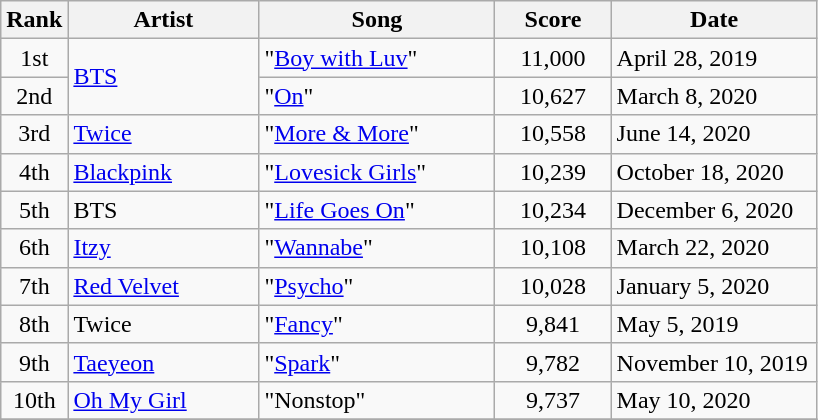<table class="wikitable">
<tr>
<th>Rank</th>
<th style="width:120px;">Artist</th>
<th style="width:150px;">Song</th>
<th style="width:70px;">Score</th>
<th style="width:130px;">Date</th>
</tr>
<tr>
<td style="text-align:center">1st</td>
<td rowspan="2"><a href='#'>BTS</a></td>
<td>"<a href='#'>Boy with Luv</a>"</td>
<td style="text-align:center">11,000</td>
<td>April 28, 2019</td>
</tr>
<tr>
<td style="text-align:center">2nd</td>
<td>"<a href='#'>On</a>"</td>
<td style="text-align:center">10,627</td>
<td>March 8, 2020</td>
</tr>
<tr>
<td style="text-align:center">3rd</td>
<td><a href='#'>Twice</a></td>
<td>"<a href='#'>More & More</a>"</td>
<td style="text-align:center">10,558</td>
<td>June 14, 2020</td>
</tr>
<tr>
<td style="text-align:center">4th</td>
<td><a href='#'>Blackpink</a></td>
<td>"<a href='#'>Lovesick Girls</a>"</td>
<td style="text-align:center">10,239</td>
<td>October 18, 2020</td>
</tr>
<tr>
<td style="text-align:center">5th</td>
<td>BTS</td>
<td>"<a href='#'>Life Goes On</a>"</td>
<td style="text-align:center">10,234</td>
<td>December 6, 2020</td>
</tr>
<tr>
<td style="text-align:center">6th</td>
<td><a href='#'>Itzy</a></td>
<td>"<a href='#'>Wannabe</a>"</td>
<td style="text-align:center">10,108</td>
<td>March 22, 2020</td>
</tr>
<tr>
<td style="text-align:center">7th</td>
<td><a href='#'>Red Velvet</a></td>
<td>"<a href='#'>Psycho</a>"</td>
<td style="text-align:center">10,028</td>
<td>January 5, 2020</td>
</tr>
<tr>
<td style="text-align:center">8th</td>
<td>Twice</td>
<td>"<a href='#'>Fancy</a>"</td>
<td style="text-align:center">9,841</td>
<td>May 5, 2019</td>
</tr>
<tr>
<td style="text-align:center">9th</td>
<td><a href='#'>Taeyeon</a></td>
<td>"<a href='#'>Spark</a>"</td>
<td style="text-align:center">9,782</td>
<td>November 10, 2019</td>
</tr>
<tr>
<td style="text-align:center">10th</td>
<td><a href='#'>Oh My Girl</a></td>
<td>"Nonstop"</td>
<td style="text-align:center">9,737</td>
<td>May 10, 2020</td>
</tr>
<tr>
</tr>
</table>
